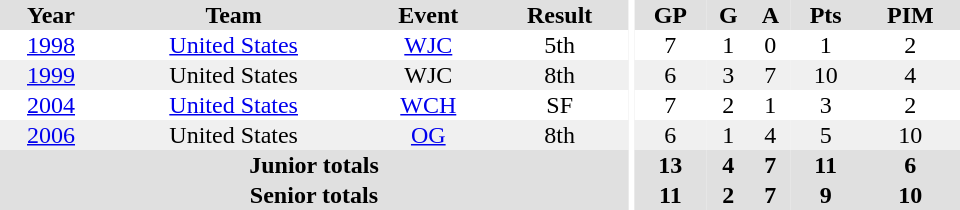<table border="0" cellpadding="1" cellspacing="0" ID="Table3" style="text-align:center; width:40em">
<tr ALIGN="center" bgcolor="#e0e0e0">
<th>Year</th>
<th>Team</th>
<th>Event</th>
<th>Result</th>
<th rowspan="99" bgcolor="#ffffff"></th>
<th>GP</th>
<th>G</th>
<th>A</th>
<th>Pts</th>
<th>PIM</th>
</tr>
<tr>
<td><a href='#'>1998</a></td>
<td><a href='#'>United States</a></td>
<td><a href='#'>WJC</a></td>
<td>5th</td>
<td>7</td>
<td>1</td>
<td>0</td>
<td>1</td>
<td>2</td>
</tr>
<tr bgcolor="#f0f0f0">
<td><a href='#'>1999</a></td>
<td>United States</td>
<td>WJC</td>
<td>8th</td>
<td>6</td>
<td>3</td>
<td>7</td>
<td>10</td>
<td>4</td>
</tr>
<tr>
<td><a href='#'>2004</a></td>
<td><a href='#'>United States</a></td>
<td><a href='#'>WCH</a></td>
<td>SF</td>
<td>7</td>
<td>2</td>
<td>1</td>
<td>3</td>
<td>2</td>
</tr>
<tr bgcolor="#f0f0f0">
<td><a href='#'>2006</a></td>
<td>United States</td>
<td><a href='#'>OG</a></td>
<td>8th</td>
<td>6</td>
<td>1</td>
<td>4</td>
<td>5</td>
<td>10</td>
</tr>
<tr bgcolor="#e0e0e0">
<th colspan="4">Junior totals</th>
<th>13</th>
<th>4</th>
<th>7</th>
<th>11</th>
<th>6</th>
</tr>
<tr bgcolor="#e0e0e0">
<th colspan="4">Senior totals</th>
<th>11</th>
<th>2</th>
<th>7</th>
<th>9</th>
<th>10</th>
</tr>
</table>
